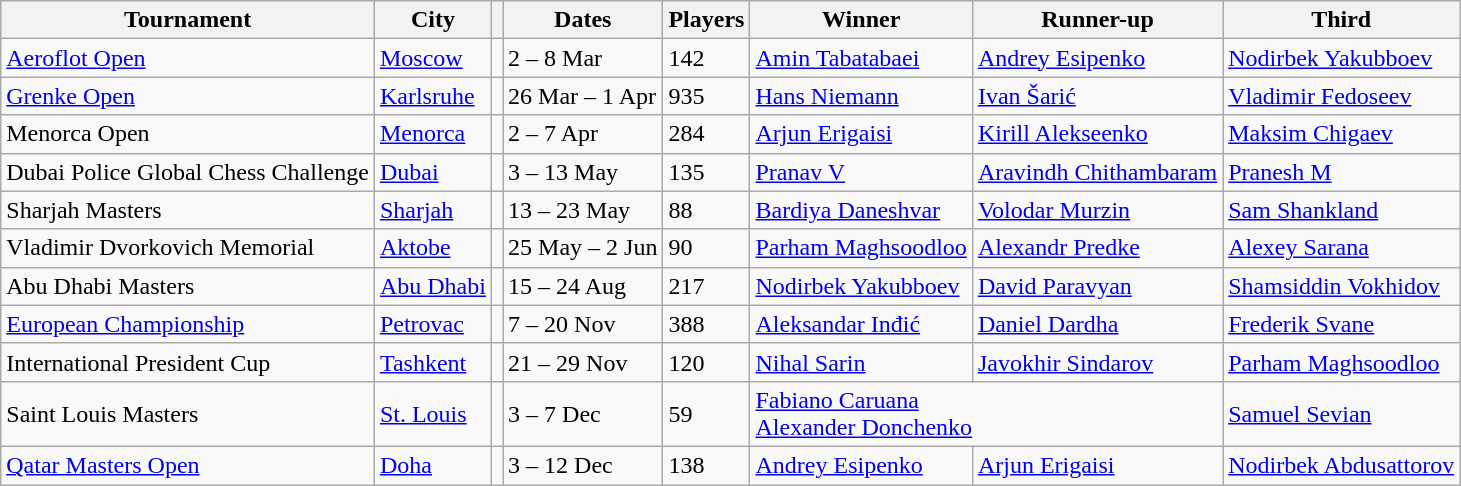<table class="wikitable">
<tr>
<th>Tournament</th>
<th>City</th>
<th></th>
<th>Dates</th>
<th>Players</th>
<th>Winner</th>
<th>Runner-up</th>
<th>Third</th>
</tr>
<tr>
<td><a href='#'>Aeroflot Open</a></td>
<td> <a href='#'>Moscow</a></td>
<td></td>
<td>2 – 8 Mar</td>
<td>142</td>
<td> <a href='#'>Amin Tabatabaei</a></td>
<td> <a href='#'>Andrey Esipenko</a></td>
<td> <a href='#'>Nodirbek Yakubboev</a></td>
</tr>
<tr>
<td><a href='#'>Grenke Open</a></td>
<td> <a href='#'>Karlsruhe</a></td>
<td></td>
<td>26 Mar – 1 Apr</td>
<td>935</td>
<td> <a href='#'>Hans Niemann</a></td>
<td> <a href='#'>Ivan Šarić</a></td>
<td> <a href='#'>Vladimir Fedoseev</a></td>
</tr>
<tr>
<td>Menorca Open</td>
<td> <a href='#'>Menorca</a></td>
<td></td>
<td>2 – 7 Apr</td>
<td>284</td>
<td> <a href='#'>Arjun Erigaisi</a></td>
<td> <a href='#'>Kirill Alekseenko</a></td>
<td> <a href='#'>Maksim Chigaev</a></td>
</tr>
<tr>
<td>Dubai Police Global Chess Challenge</td>
<td> <a href='#'>Dubai</a></td>
<td></td>
<td>3 – 13 May</td>
<td>135</td>
<td> <a href='#'>Pranav V</a></td>
<td> <a href='#'>Aravindh Chithambaram</a></td>
<td> <a href='#'>Pranesh M</a></td>
</tr>
<tr>
<td>Sharjah Masters</td>
<td> <a href='#'>Sharjah</a></td>
<td></td>
<td>13 – 23 May</td>
<td>88</td>
<td> <a href='#'>Bardiya Daneshvar</a></td>
<td> <a href='#'>Volodar Murzin</a></td>
<td> <a href='#'>Sam Shankland</a></td>
</tr>
<tr>
<td>Vladimir Dvorkovich Memorial</td>
<td> <a href='#'>Aktobe</a></td>
<td></td>
<td>25 May – 2 Jun</td>
<td>90</td>
<td> <a href='#'>Parham Maghsoodloo</a></td>
<td> <a href='#'>Alexandr Predke</a></td>
<td> <a href='#'>Alexey Sarana</a></td>
</tr>
<tr>
<td>Abu Dhabi Masters</td>
<td> <a href='#'>Abu Dhabi</a></td>
<td></td>
<td>15 – 24 Aug</td>
<td>217</td>
<td> <a href='#'>Nodirbek Yakubboev</a></td>
<td> <a href='#'>David Paravyan</a></td>
<td> <a href='#'>Shamsiddin Vokhidov</a></td>
</tr>
<tr>
<td><a href='#'>European Championship</a></td>
<td> <a href='#'>Petrovac</a></td>
<td></td>
<td>7 – 20 Nov</td>
<td>388</td>
<td> <a href='#'>Aleksandar Inđić</a></td>
<td> <a href='#'>Daniel Dardha</a></td>
<td> <a href='#'>Frederik Svane</a></td>
</tr>
<tr>
<td>International President Cup</td>
<td> <a href='#'>Tashkent</a></td>
<td></td>
<td>21 – 29 Nov</td>
<td>120</td>
<td> <a href='#'>Nihal Sarin</a></td>
<td> <a href='#'>Javokhir Sindarov</a></td>
<td> <a href='#'>Parham Maghsoodloo</a></td>
</tr>
<tr>
<td>Saint Louis Masters</td>
<td> <a href='#'>St. Louis</a></td>
<td></td>
<td>3 – 7 Dec</td>
<td>59</td>
<td colspan="2"> <a href='#'>Fabiano Caruana</a><br> <a href='#'>Alexander Donchenko</a></td>
<td> <a href='#'>Samuel Sevian</a></td>
</tr>
<tr>
<td><a href='#'>Qatar Masters Open</a></td>
<td> <a href='#'>Doha</a></td>
<td></td>
<td>3 – 12 Dec</td>
<td>138</td>
<td> <a href='#'>Andrey Esipenko</a></td>
<td> <a href='#'>Arjun Erigaisi</a></td>
<td> <a href='#'>Nodirbek Abdusattorov</a></td>
</tr>
</table>
